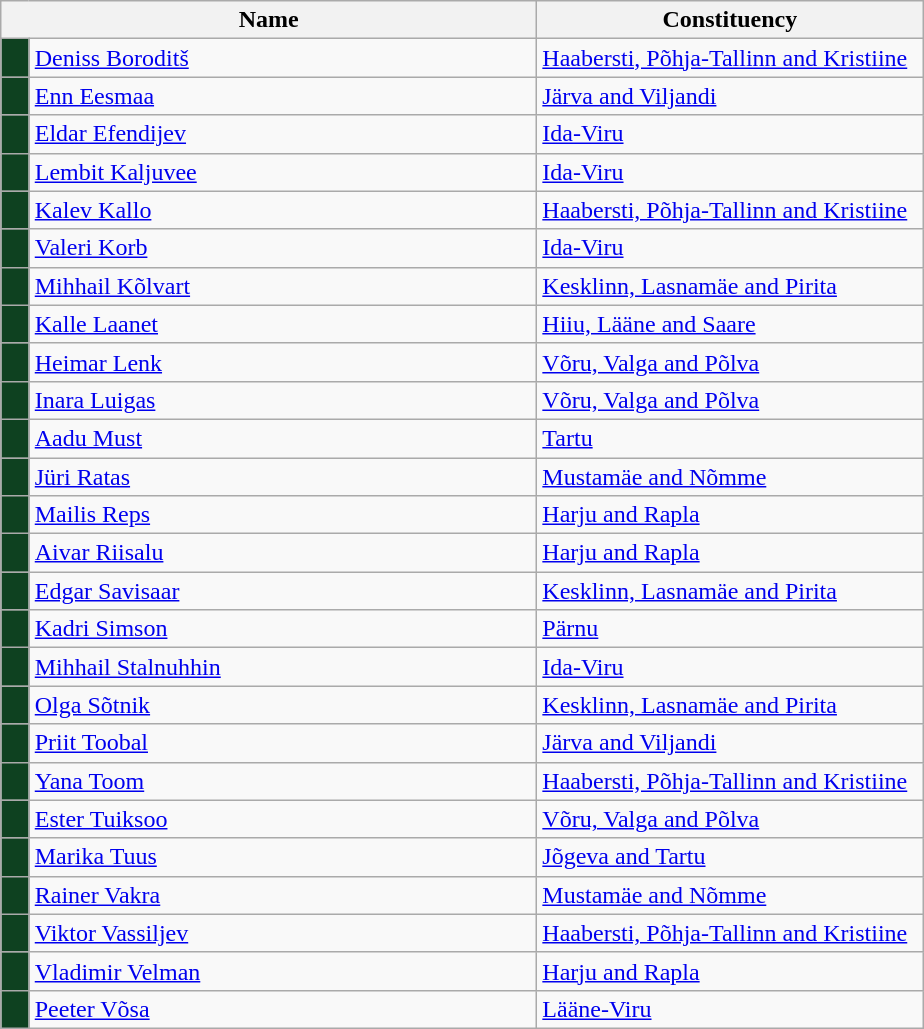<table class="wikitable collapsible collapsed">
<tr>
<th colspan=2 width=350>Name</th>
<th width=250>Constituency</th>
</tr>
<tr>
<td style="background-color:#0E4120"></td>
<td><a href='#'>Deniss Boroditš</a></td>
<td><a href='#'>Haabersti, Põhja-Tallinn and Kristiine</a></td>
</tr>
<tr>
<td style="background-color:#0E4120"></td>
<td><a href='#'>Enn Eesmaa</a></td>
<td><a href='#'>Järva and Viljandi</a></td>
</tr>
<tr>
<td style="background-color:#0E4120"></td>
<td><a href='#'>Eldar Efendijev</a></td>
<td><a href='#'>Ida-Viru</a></td>
</tr>
<tr>
<td style="background-color:#0E4120"></td>
<td><a href='#'>Lembit Kaljuvee</a></td>
<td><a href='#'>Ida-Viru</a></td>
</tr>
<tr>
<td style="background-color:#0E4120"></td>
<td><a href='#'>Kalev Kallo</a></td>
<td><a href='#'>Haabersti, Põhja-Tallinn and Kristiine</a></td>
</tr>
<tr>
<td style="background-color:#0E4120"></td>
<td><a href='#'>Valeri Korb</a></td>
<td><a href='#'>Ida-Viru</a></td>
</tr>
<tr>
<td style="background-color:#0E4120"></td>
<td><a href='#'>Mihhail Kõlvart</a></td>
<td><a href='#'>Kesklinn, Lasnamäe and Pirita</a></td>
</tr>
<tr>
<td style="background-color:#0E4120"></td>
<td><a href='#'>Kalle Laanet</a></td>
<td><a href='#'>Hiiu, Lääne and Saare</a></td>
</tr>
<tr>
<td style="background-color:#0E4120"></td>
<td><a href='#'>Heimar Lenk</a></td>
<td><a href='#'>Võru, Valga and Põlva</a></td>
</tr>
<tr>
<td style="background-color:#0E4120"></td>
<td><a href='#'>Inara Luigas</a></td>
<td><a href='#'>Võru, Valga and Põlva</a></td>
</tr>
<tr>
<td style="background-color:#0E4120"></td>
<td><a href='#'>Aadu Must</a></td>
<td><a href='#'>Tartu</a></td>
</tr>
<tr>
<td style="background-color:#0E4120"></td>
<td><a href='#'>Jüri Ratas</a></td>
<td><a href='#'>Mustamäe and Nõmme</a></td>
</tr>
<tr>
<td style="background-color:#0E4120"></td>
<td><a href='#'>Mailis Reps</a></td>
<td><a href='#'>Harju and Rapla</a></td>
</tr>
<tr>
<td style="background-color:#0E4120"></td>
<td><a href='#'>Aivar Riisalu</a></td>
<td><a href='#'>Harju and Rapla</a></td>
</tr>
<tr>
<td style="background-color:#0E4120"></td>
<td><a href='#'>Edgar Savisaar</a></td>
<td><a href='#'>Kesklinn, Lasnamäe and Pirita</a></td>
</tr>
<tr>
<td style="background-color:#0E4120"></td>
<td><a href='#'>Kadri Simson</a></td>
<td><a href='#'>Pärnu</a></td>
</tr>
<tr>
<td style="background-color:#0E4120"></td>
<td><a href='#'>Mihhail Stalnuhhin</a></td>
<td><a href='#'>Ida-Viru</a></td>
</tr>
<tr>
<td style="background-color:#0E4120"></td>
<td><a href='#'>Olga Sõtnik</a></td>
<td><a href='#'>Kesklinn, Lasnamäe and Pirita</a></td>
</tr>
<tr>
<td style="background-color:#0E4120"></td>
<td><a href='#'>Priit Toobal</a></td>
<td><a href='#'>Järva and Viljandi</a></td>
</tr>
<tr>
<td style="background-color:#0E4120"></td>
<td><a href='#'>Yana Toom</a></td>
<td><a href='#'>Haabersti, Põhja-Tallinn and Kristiine</a></td>
</tr>
<tr>
<td style="background-color:#0E4120"></td>
<td><a href='#'>Ester Tuiksoo</a></td>
<td><a href='#'>Võru, Valga and Põlva</a></td>
</tr>
<tr>
<td style="background-color:#0E4120"></td>
<td><a href='#'>Marika Tuus</a></td>
<td><a href='#'>Jõgeva and Tartu</a></td>
</tr>
<tr>
<td style="background-color:#0E4120"></td>
<td><a href='#'>Rainer Vakra</a></td>
<td><a href='#'>Mustamäe and Nõmme</a></td>
</tr>
<tr>
<td style="background-color:#0E4120"></td>
<td><a href='#'>Viktor Vassiljev</a></td>
<td><a href='#'>Haabersti, Põhja-Tallinn and Kristiine</a></td>
</tr>
<tr>
<td style="background-color:#0E4120"></td>
<td><a href='#'>Vladimir Velman</a></td>
<td><a href='#'>Harju and Rapla</a></td>
</tr>
<tr>
<td style="background-color:#0E4120"></td>
<td><a href='#'>Peeter Võsa</a></td>
<td><a href='#'>Lääne-Viru</a></td>
</tr>
</table>
